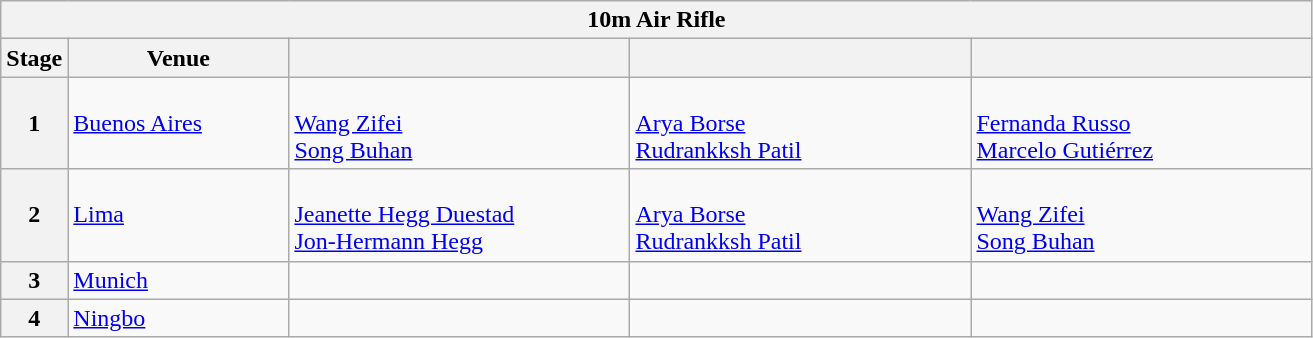<table class="wikitable">
<tr>
<th colspan="5">10m Air Rifle</th>
</tr>
<tr>
<th>Stage</th>
<th width=140>Venue</th>
<th width=220></th>
<th width=220></th>
<th width=220></th>
</tr>
<tr>
<th>1</th>
<td> <a href='#'>Buenos Aires</a></td>
<td><br><a href='#'>Wang Zifei</a><br><a href='#'>Song Buhan</a></td>
<td><br><a href='#'>Arya Borse</a><br><a href='#'>Rudrankksh Patil</a></td>
<td><br><a href='#'>Fernanda Russo</a><br><a href='#'>Marcelo Gutiérrez</a></td>
</tr>
<tr>
<th>2</th>
<td> <a href='#'>Lima</a></td>
<td><br><a href='#'>Jeanette Hegg Duestad</a><br><a href='#'>Jon-Hermann Hegg</a></td>
<td><br><a href='#'>Arya Borse</a><br><a href='#'>Rudrankksh Patil</a></td>
<td><br><a href='#'>Wang Zifei</a><br><a href='#'>Song Buhan</a></td>
</tr>
<tr>
<th>3</th>
<td> <a href='#'>Munich</a></td>
<td></td>
<td></td>
<td></td>
</tr>
<tr>
<th>4</th>
<td> <a href='#'>Ningbo</a></td>
<td></td>
<td></td>
<td></td>
</tr>
</table>
